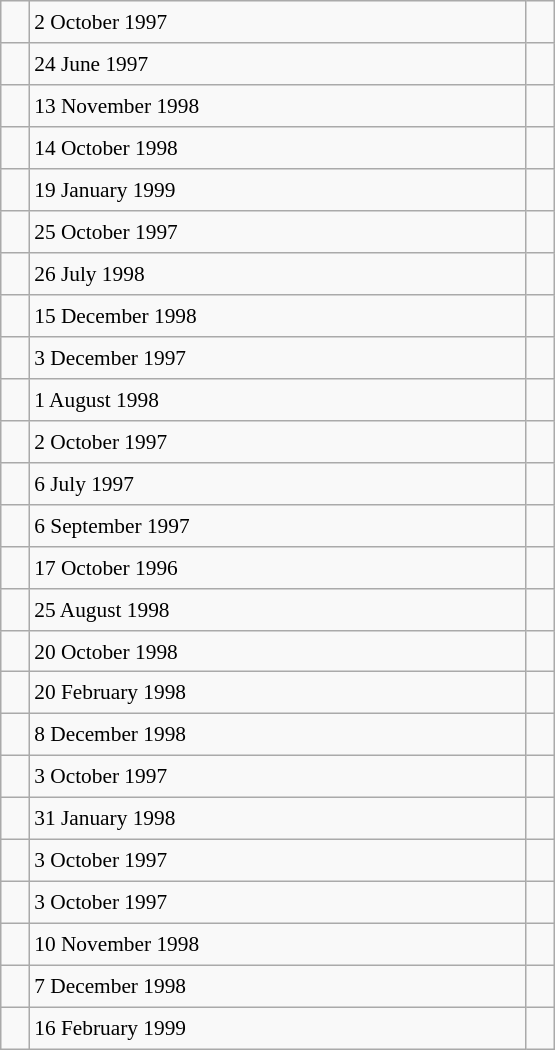<table class="wikitable" style="font-size: 89%; float: left; width: 26em; margin-right: 1em; height: 700px">
<tr>
<td></td>
<td>2 October 1997</td>
<td></td>
</tr>
<tr>
<td></td>
<td>24 June 1997</td>
<td></td>
</tr>
<tr>
<td></td>
<td>13 November 1998</td>
<td></td>
</tr>
<tr>
<td></td>
<td>14 October 1998</td>
<td></td>
</tr>
<tr>
<td></td>
<td>19 January 1999</td>
<td></td>
</tr>
<tr>
<td></td>
<td>25 October 1997</td>
<td></td>
</tr>
<tr>
<td></td>
<td>26 July 1998</td>
<td></td>
</tr>
<tr>
<td></td>
<td>15 December 1998</td>
<td></td>
</tr>
<tr>
<td></td>
<td>3 December 1997</td>
<td></td>
</tr>
<tr>
<td></td>
<td>1 August 1998</td>
<td></td>
</tr>
<tr>
<td></td>
<td>2 October 1997</td>
<td></td>
</tr>
<tr>
<td></td>
<td>6 July 1997</td>
<td></td>
</tr>
<tr>
<td></td>
<td>6 September 1997</td>
<td></td>
</tr>
<tr>
<td></td>
<td>17 October 1996</td>
<td></td>
</tr>
<tr>
<td></td>
<td>25 August 1998</td>
<td></td>
</tr>
<tr>
<td></td>
<td>20 October 1998</td>
<td></td>
</tr>
<tr>
<td></td>
<td>20 February 1998</td>
<td></td>
</tr>
<tr>
<td></td>
<td>8 December 1998</td>
<td></td>
</tr>
<tr>
<td></td>
<td>3 October 1997</td>
<td></td>
</tr>
<tr>
<td></td>
<td>31 January 1998</td>
<td></td>
</tr>
<tr>
<td></td>
<td>3 October 1997</td>
<td></td>
</tr>
<tr>
<td></td>
<td>3 October 1997</td>
<td></td>
</tr>
<tr>
<td></td>
<td>10 November 1998</td>
<td></td>
</tr>
<tr>
<td></td>
<td>7 December 1998</td>
<td></td>
</tr>
<tr>
<td></td>
<td>16 February 1999</td>
<td></td>
</tr>
</table>
